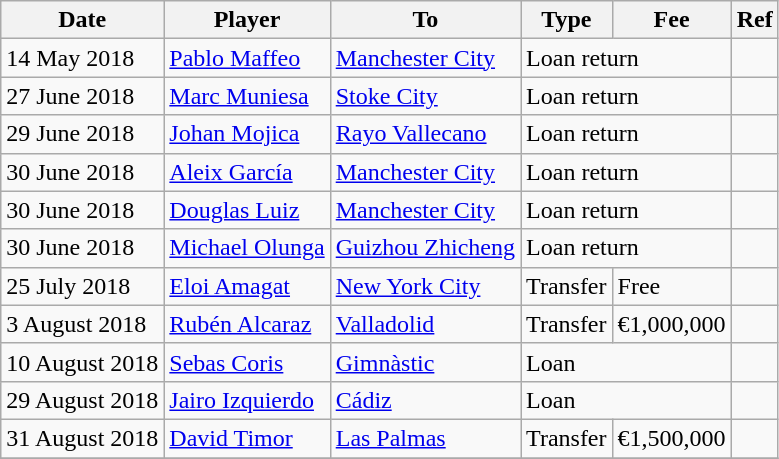<table class="wikitable">
<tr>
<th>Date</th>
<th>Player</th>
<th>To</th>
<th>Type</th>
<th>Fee</th>
<th>Ref</th>
</tr>
<tr>
<td>14 May 2018</td>
<td> <a href='#'>Pablo Maffeo</a></td>
<td> <a href='#'>Manchester City</a></td>
<td colspan=2>Loan return</td>
<td></td>
</tr>
<tr>
<td>27 June 2018</td>
<td> <a href='#'>Marc Muniesa</a></td>
<td> <a href='#'>Stoke City</a></td>
<td colspan=2>Loan return</td>
<td></td>
</tr>
<tr>
<td>29 June 2018</td>
<td> <a href='#'>Johan Mojica</a></td>
<td> <a href='#'>Rayo Vallecano</a></td>
<td colspan=2>Loan return</td>
<td></td>
</tr>
<tr>
<td>30 June 2018</td>
<td> <a href='#'>Aleix García</a></td>
<td> <a href='#'>Manchester City</a></td>
<td colspan=2>Loan return</td>
<td></td>
</tr>
<tr>
<td>30 June 2018</td>
<td> <a href='#'>Douglas Luiz</a></td>
<td> <a href='#'>Manchester City</a></td>
<td colspan=2>Loan return</td>
<td></td>
</tr>
<tr>
<td>30 June 2018</td>
<td> <a href='#'>Michael Olunga</a></td>
<td> <a href='#'>Guizhou Zhicheng</a></td>
<td colspan=2>Loan return</td>
<td></td>
</tr>
<tr>
<td>25 July 2018</td>
<td> <a href='#'>Eloi Amagat</a></td>
<td> <a href='#'>New York City</a></td>
<td>Transfer</td>
<td>Free</td>
<td></td>
</tr>
<tr>
<td>3 August 2018</td>
<td> <a href='#'>Rubén Alcaraz</a></td>
<td> <a href='#'>Valladolid</a></td>
<td>Transfer</td>
<td>€1,000,000</td>
<td></td>
</tr>
<tr>
<td>10 August 2018</td>
<td> <a href='#'>Sebas Coris</a></td>
<td> <a href='#'>Gimnàstic</a></td>
<td colspan=2>Loan</td>
<td></td>
</tr>
<tr>
<td>29 August 2018</td>
<td> <a href='#'>Jairo Izquierdo</a></td>
<td> <a href='#'>Cádiz</a></td>
<td colspan=2>Loan</td>
<td></td>
</tr>
<tr>
<td>31 August 2018</td>
<td> <a href='#'>David Timor</a></td>
<td> <a href='#'>Las Palmas</a></td>
<td>Transfer</td>
<td>€1,500,000</td>
<td></td>
</tr>
<tr>
</tr>
</table>
